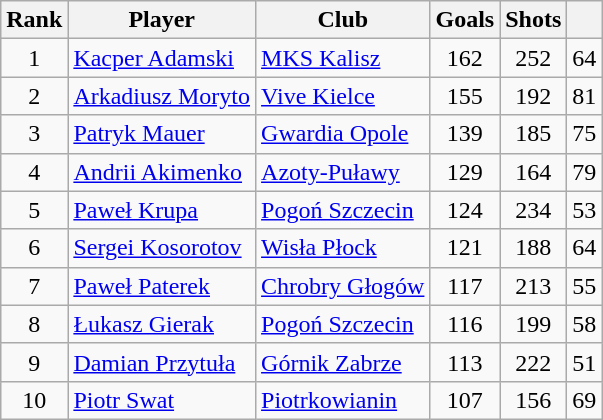<table class="wikitable sortable" style="text-align: center;">
<tr>
<th>Rank</th>
<th>Player</th>
<th>Club</th>
<th>Goals</th>
<th>Shots</th>
<th></th>
</tr>
<tr>
<td>1</td>
<td style="text-align: left;"> <a href='#'>Kacper Adamski</a></td>
<td style="text-align: left;"><a href='#'>MKS Kalisz</a></td>
<td>162</td>
<td>252</td>
<td>64</td>
</tr>
<tr>
<td>2</td>
<td style="text-align: left;"> <a href='#'>Arkadiusz Moryto</a></td>
<td style="text-align: left;"><a href='#'>Vive Kielce</a></td>
<td>155</td>
<td>192</td>
<td>81</td>
</tr>
<tr>
<td>3</td>
<td style="text-align: left;"> <a href='#'>Patryk Mauer</a></td>
<td style="text-align: left;"><a href='#'>Gwardia Opole</a></td>
<td>139</td>
<td>185</td>
<td>75</td>
</tr>
<tr>
<td>4</td>
<td style="text-align: left;"> <a href='#'>Andrii Akimenko</a></td>
<td style="text-align: left;"><a href='#'>Azoty-Puławy</a></td>
<td>129</td>
<td>164</td>
<td>79</td>
</tr>
<tr>
<td>5</td>
<td style="text-align: left;"> <a href='#'>Paweł Krupa</a></td>
<td style="text-align: left;"><a href='#'>Pogoń Szczecin</a></td>
<td>124</td>
<td>234</td>
<td>53</td>
</tr>
<tr>
<td>6</td>
<td style="text-align: left;"> <a href='#'>Sergei Kosorotov</a></td>
<td style="text-align: left;"><a href='#'>Wisła Płock</a></td>
<td>121</td>
<td>188</td>
<td>64</td>
</tr>
<tr>
<td>7</td>
<td style="text-align: left;"> <a href='#'>Paweł Paterek</a></td>
<td style="text-align: left;"><a href='#'>Chrobry Głogów</a></td>
<td>117</td>
<td>213</td>
<td>55</td>
</tr>
<tr>
<td>8</td>
<td style="text-align: left;"> <a href='#'>Łukasz Gierak</a></td>
<td style="text-align: left;"><a href='#'>Pogoń Szczecin</a></td>
<td>116</td>
<td>199</td>
<td>58</td>
</tr>
<tr>
<td>9</td>
<td style="text-align: left;"> <a href='#'>Damian Przytuła</a></td>
<td style="text-align: left;"><a href='#'>Górnik Zabrze</a></td>
<td>113</td>
<td>222</td>
<td>51</td>
</tr>
<tr>
<td>10</td>
<td style="text-align: left;"> <a href='#'>Piotr Swat</a></td>
<td style="text-align: left;"><a href='#'>Piotrkowianin</a></td>
<td>107</td>
<td>156</td>
<td>69</td>
</tr>
</table>
